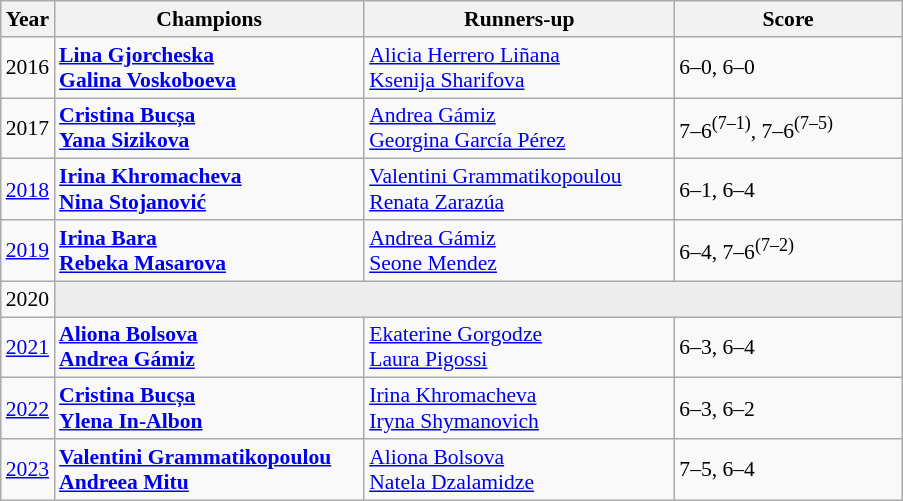<table class="wikitable" style="font-size:90%">
<tr>
<th>Year</th>
<th width="200">Champions</th>
<th width="200">Runners-up</th>
<th width="145">Score</th>
</tr>
<tr>
<td>2016</td>
<td> <strong><a href='#'>Lina Gjorcheska</a></strong> <br>  <strong><a href='#'>Galina Voskoboeva</a></strong></td>
<td> <a href='#'>Alicia Herrero Liñana</a> <br>  <a href='#'>Ksenija Sharifova</a></td>
<td>6–0, 6–0</td>
</tr>
<tr>
<td>2017</td>
<td> <strong><a href='#'>Cristina Bucșa</a></strong> <br>  <strong><a href='#'>Yana Sizikova</a></strong></td>
<td> <a href='#'>Andrea Gámiz</a> <br>  <a href='#'>Georgina García Pérez</a></td>
<td>7–6<sup>(7–1)</sup>, 7–6<sup>(7–5)</sup></td>
</tr>
<tr>
<td><a href='#'>2018</a></td>
<td> <strong><a href='#'>Irina Khromacheva</a></strong> <br>  <strong><a href='#'>Nina Stojanović</a></strong></td>
<td> <a href='#'>Valentini Grammatikopoulou</a> <br>  <a href='#'>Renata Zarazúa</a></td>
<td>6–1, 6–4</td>
</tr>
<tr>
<td><a href='#'>2019</a></td>
<td> <strong><a href='#'>Irina Bara</a></strong> <br>  <strong><a href='#'>Rebeka Masarova</a></strong></td>
<td> <a href='#'>Andrea Gámiz</a> <br>  <a href='#'>Seone Mendez</a></td>
<td>6–4, 7–6<sup>(7–2)</sup></td>
</tr>
<tr>
<td>2020</td>
<td colspan=3 bgcolor="#ededed"></td>
</tr>
<tr>
<td><a href='#'>2021</a></td>
<td> <strong><a href='#'>Aliona Bolsova</a></strong> <br>  <strong><a href='#'>Andrea Gámiz</a></strong></td>
<td> <a href='#'>Ekaterine Gorgodze</a> <br>  <a href='#'>Laura Pigossi</a></td>
<td>6–3, 6–4</td>
</tr>
<tr>
<td><a href='#'>2022</a></td>
<td> <strong><a href='#'>Cristina Bucșa</a></strong> <br>  <strong><a href='#'>Ylena In-Albon</a></strong></td>
<td> <a href='#'>Irina Khromacheva</a> <br>  <a href='#'>Iryna Shymanovich</a></td>
<td>6–3, 6–2</td>
</tr>
<tr>
<td><a href='#'>2023</a></td>
<td> <strong><a href='#'>Valentini Grammatikopoulou</a></strong> <br>  <strong><a href='#'>Andreea Mitu</a></strong></td>
<td> <a href='#'>Aliona Bolsova</a> <br>  <a href='#'>Natela Dzalamidze</a></td>
<td>7–5, 6–4</td>
</tr>
</table>
